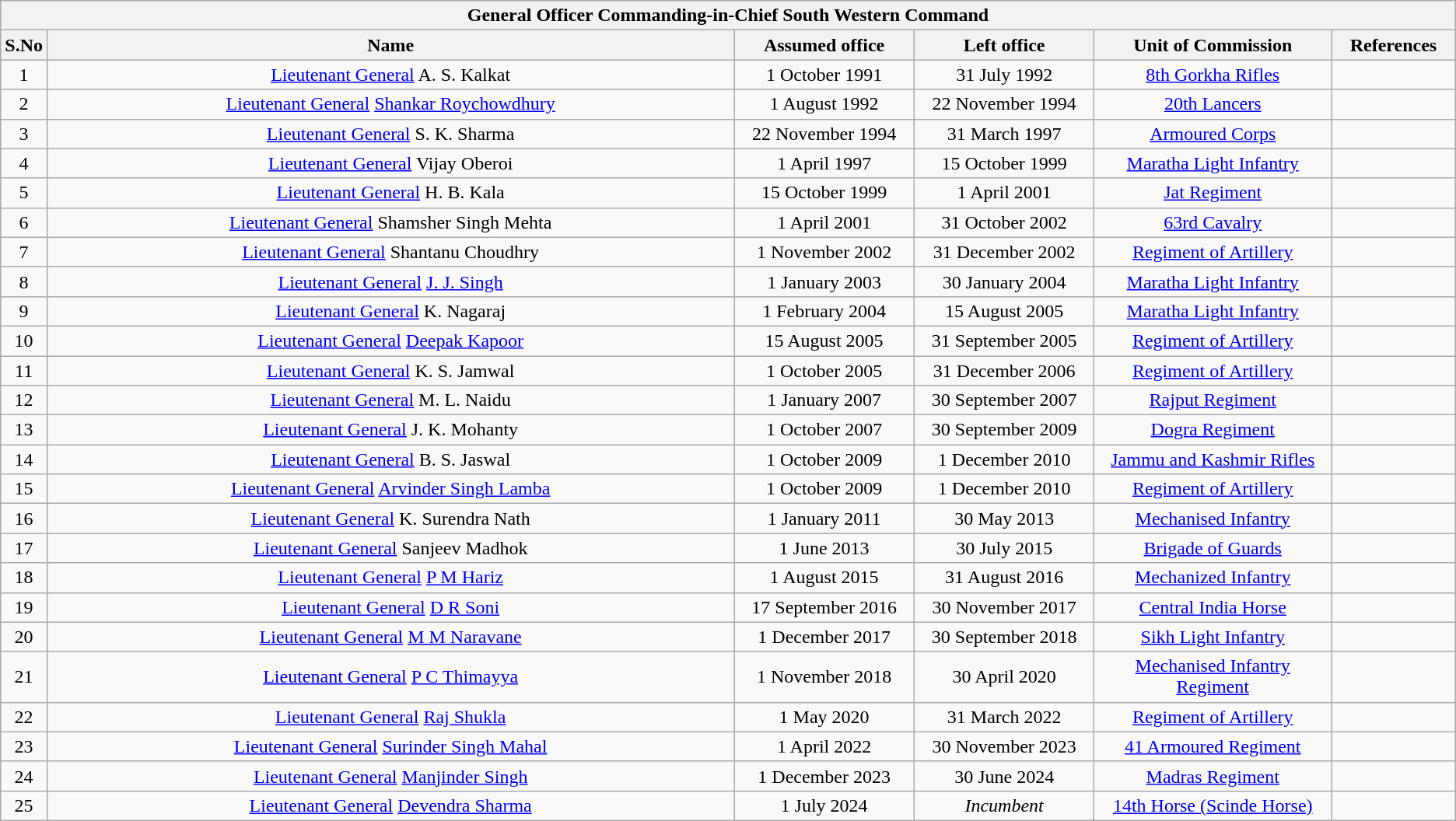<table class="wikitable sortable" style="text-align:center">
<tr>
<th colspan="6">General Officer Commanding-in-Chief South Western Command</th>
</tr>
<tr style="background:#cccccc">
<th scope="col" style="width: 20px;">S.No</th>
<th scope="col" style="width: 600px;">Name</th>
<th scope="col" style="width: 150px;">Assumed office</th>
<th scope="col" style="width: 150px;">Left office</th>
<th scope="col" style="width: 200px;">Unit of Commission</th>
<th scope="col" style="width: 100px;">References</th>
</tr>
<tr>
<td>1</td>
<td><a href='#'>Lieutenant General</a> A. S. Kalkat </td>
<td>1 October 1991</td>
<td>31 July 1992</td>
<td><a href='#'>8th Gorkha Rifles</a></td>
<td></td>
</tr>
<tr>
<td>2</td>
<td><a href='#'>Lieutenant General</a> <a href='#'>Shankar Roychowdhury</a> </td>
<td>1 August 1992</td>
<td>22 November 1994</td>
<td><a href='#'>20th Lancers</a></td>
<td></td>
</tr>
<tr>
<td>3</td>
<td><a href='#'>Lieutenant General</a> S. K. Sharma</td>
<td>22 November 1994</td>
<td>31 March 1997</td>
<td><a href='#'>Armoured Corps</a></td>
<td></td>
</tr>
<tr>
<td>4</td>
<td><a href='#'>Lieutenant General</a> Vijay Oberoi </td>
<td>1 April 1997</td>
<td>15 October 1999</td>
<td><a href='#'>Maratha Light Infantry</a></td>
<td></td>
</tr>
<tr>
<td>5</td>
<td><a href='#'>Lieutenant General</a> H. B. Kala </td>
<td>15 October 1999</td>
<td>1 April 2001</td>
<td><a href='#'>Jat Regiment</a></td>
<td></td>
</tr>
<tr>
<td>6</td>
<td><a href='#'>Lieutenant General</a> Shamsher Singh Mehta </td>
<td>1 April 2001</td>
<td>31 October 2002</td>
<td><a href='#'>63rd Cavalry</a></td>
<td></td>
</tr>
<tr>
<td>7</td>
<td><a href='#'>Lieutenant General</a> Shantanu Choudhry </td>
<td>1 November 2002</td>
<td>31 December 2002</td>
<td><a href='#'>Regiment of Artillery</a></td>
<td></td>
</tr>
<tr>
<td>8</td>
<td><a href='#'>Lieutenant General</a> <a href='#'>J. J. Singh</a> </td>
<td>1 January 2003</td>
<td>30 January 2004</td>
<td><a href='#'>Maratha Light Infantry</a></td>
<td></td>
</tr>
<tr>
<td>9</td>
<td><a href='#'>Lieutenant General</a> K. Nagaraj </td>
<td>1 February 2004</td>
<td>15 August 2005</td>
<td><a href='#'>Maratha Light Infantry</a></td>
<td></td>
</tr>
<tr>
<td>10</td>
<td><a href='#'>Lieutenant General</a> <a href='#'>Deepak Kapoor</a> </td>
<td>15 August 2005</td>
<td>31 September 2005</td>
<td><a href='#'>Regiment of Artillery</a></td>
<td></td>
</tr>
<tr>
<td>11</td>
<td><a href='#'>Lieutenant General</a> K. S. Jamwal </td>
<td>1 October 2005</td>
<td>31 December 2006</td>
<td><a href='#'>Regiment of Artillery</a></td>
<td></td>
</tr>
<tr>
<td>12</td>
<td><a href='#'>Lieutenant General</a> M. L. Naidu </td>
<td>1 January 2007</td>
<td>30 September 2007</td>
<td><a href='#'>Rajput Regiment</a></td>
<td></td>
</tr>
<tr>
<td>13</td>
<td><a href='#'>Lieutenant General</a> J. K. Mohanty </td>
<td>1 October 2007</td>
<td>30 September 2009</td>
<td><a href='#'>Dogra Regiment</a></td>
<td></td>
</tr>
<tr>
<td>14</td>
<td><a href='#'>Lieutenant General</a> B. S. Jaswal </td>
<td>1 October 2009</td>
<td>1 December 2010</td>
<td><a href='#'>Jammu and Kashmir Rifles</a></td>
<td></td>
</tr>
<tr>
<td>15</td>
<td><a href='#'>Lieutenant General</a> <a href='#'>Arvinder Singh Lamba</a> </td>
<td>1 October 2009</td>
<td>1 December 2010</td>
<td><a href='#'>Regiment of Artillery</a></td>
<td></td>
</tr>
<tr>
<td>16</td>
<td><a href='#'>Lieutenant General</a> K. Surendra Nath </td>
<td>1 January 2011</td>
<td>30 May 2013</td>
<td><a href='#'>Mechanised Infantry</a></td>
<td></td>
</tr>
<tr>
<td>17</td>
<td><a href='#'>Lieutenant General</a> Sanjeev Madhok </td>
<td>1 June 2013</td>
<td>30 July 2015</td>
<td><a href='#'>Brigade of Guards</a></td>
<td></td>
</tr>
<tr>
<td>18</td>
<td><a href='#'>Lieutenant General</a> <a href='#'>P M Hariz</a> </td>
<td>1 August 2015</td>
<td>31 August 2016</td>
<td><a href='#'>Mechanized Infantry</a></td>
<td></td>
</tr>
<tr>
<td>19</td>
<td><a href='#'>Lieutenant General</a> <a href='#'>D R Soni</a> </td>
<td>17 September 2016</td>
<td>30 November 2017</td>
<td><a href='#'>Central India Horse</a></td>
<td></td>
</tr>
<tr>
<td>20</td>
<td><a href='#'>Lieutenant General</a> <a href='#'>M M Naravane</a> </td>
<td>1 December 2017</td>
<td>30 September 2018</td>
<td><a href='#'>Sikh Light Infantry</a></td>
<td></td>
</tr>
<tr>
<td>21</td>
<td><a href='#'>Lieutenant General</a> <a href='#'>P C Thimayya</a> </td>
<td>1 November 2018</td>
<td>30 April 2020</td>
<td><a href='#'>Mechanised Infantry Regiment</a></td>
<td></td>
</tr>
<tr>
<td>22</td>
<td><a href='#'>Lieutenant General</a> <a href='#'>Raj Shukla</a> </td>
<td>1 May 2020</td>
<td>31 March 2022</td>
<td><a href='#'>Regiment of Artillery</a></td>
<td></td>
</tr>
<tr>
<td>23</td>
<td><a href='#'>Lieutenant General</a> <a href='#'>Surinder Singh Mahal</a> </td>
<td>1 April 2022</td>
<td>30 November 2023</td>
<td><a href='#'>41 Armoured Regiment</a></td>
<td></td>
</tr>
<tr>
<td>24</td>
<td><a href='#'>Lieutenant General</a> <a href='#'>Manjinder Singh</a> </td>
<td>1 December 2023</td>
<td>30 June 2024</td>
<td><a href='#'>Madras Regiment</a></td>
<td></td>
</tr>
<tr>
<td>25</td>
<td><a href='#'>Lieutenant General</a> <a href='#'>Devendra Sharma</a> </td>
<td>1 July 2024</td>
<td><em>Incumbent</em></td>
<td><a href='#'>14th Horse (Scinde Horse)</a></td>
<td></td>
</tr>
</table>
